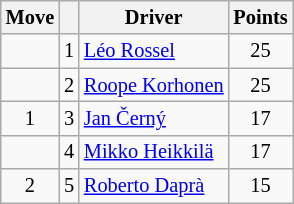<table class="wikitable" style="font-size:85%;">
<tr>
<th>Move</th>
<th></th>
<th>Driver</th>
<th>Points</th>
</tr>
<tr>
<td align="center"></td>
<td align="center">1</td>
<td><a href='#'>Léo Rossel</a></td>
<td align="center">25</td>
</tr>
<tr>
<td align="center"></td>
<td align="center">2</td>
<td><a href='#'>Roope Korhonen</a></td>
<td align="center">25</td>
</tr>
<tr>
<td align="center"> 1</td>
<td align="center">3</td>
<td><a href='#'>Jan Černý</a></td>
<td align="center">17</td>
</tr>
<tr>
<td align="center"></td>
<td align="center">4</td>
<td><a href='#'>Mikko Heikkilä</a></td>
<td align="center">17</td>
</tr>
<tr>
<td align="center"> 2</td>
<td align="center">5</td>
<td><a href='#'>Roberto Daprà</a></td>
<td align="center">15</td>
</tr>
</table>
